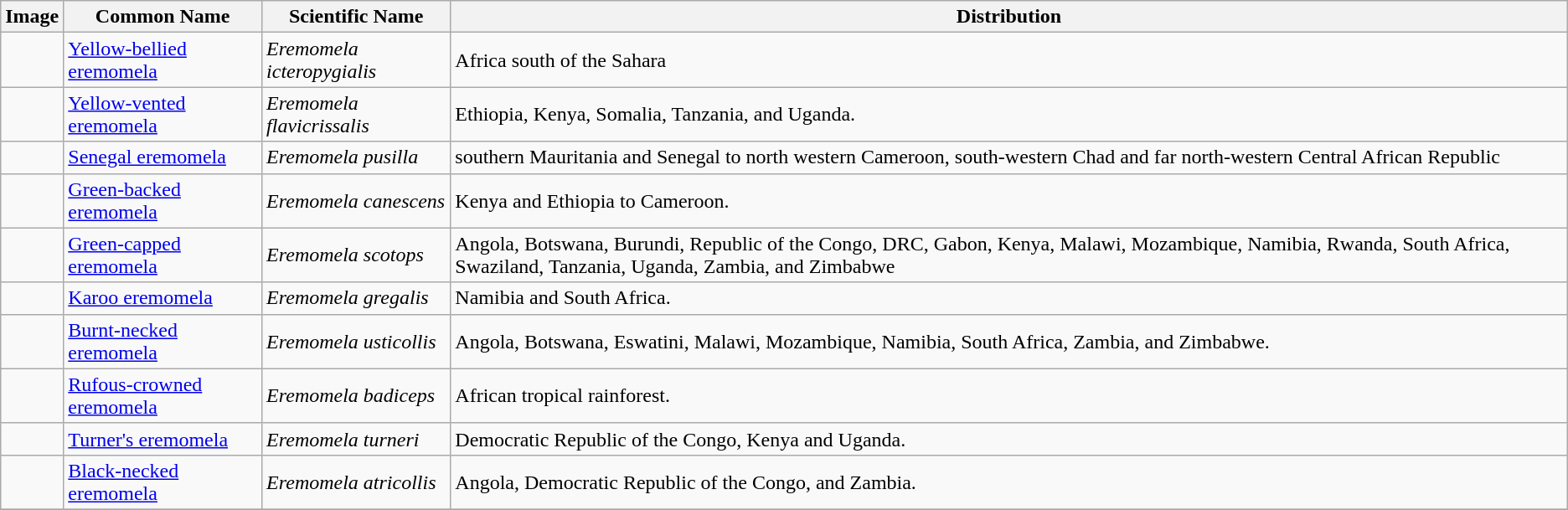<table class="wikitable">
<tr>
<th>Image</th>
<th>Common Name</th>
<th>Scientific Name</th>
<th>Distribution</th>
</tr>
<tr>
<td></td>
<td><a href='#'>Yellow-bellied eremomela</a></td>
<td><em>Eremomela icteropygialis</em></td>
<td>Africa south of the Sahara</td>
</tr>
<tr>
<td></td>
<td><a href='#'>Yellow-vented eremomela</a></td>
<td><em>Eremomela flavicrissalis</em></td>
<td>Ethiopia, Kenya, Somalia, Tanzania, and Uganda.</td>
</tr>
<tr>
<td></td>
<td><a href='#'>Senegal eremomela</a></td>
<td><em>Eremomela pusilla</em></td>
<td>southern Mauritania and Senegal to north western Cameroon, south-western Chad and far north-western Central African Republic</td>
</tr>
<tr>
<td></td>
<td><a href='#'>Green-backed eremomela</a></td>
<td><em>Eremomela canescens</em></td>
<td>Kenya and Ethiopia to Cameroon.</td>
</tr>
<tr>
<td></td>
<td><a href='#'>Green-capped eremomela</a></td>
<td><em>Eremomela scotops</em></td>
<td>Angola, Botswana, Burundi, Republic of the Congo, DRC, Gabon, Kenya, Malawi, Mozambique, Namibia, Rwanda, South Africa, Swaziland, Tanzania, Uganda, Zambia, and Zimbabwe</td>
</tr>
<tr>
<td></td>
<td><a href='#'>Karoo eremomela</a></td>
<td><em>Eremomela gregalis</em></td>
<td>Namibia and South Africa.</td>
</tr>
<tr>
<td></td>
<td><a href='#'>Burnt-necked eremomela</a></td>
<td><em>Eremomela usticollis</em></td>
<td>Angola, Botswana, Eswatini, Malawi, Mozambique, Namibia, South Africa, Zambia, and Zimbabwe.</td>
</tr>
<tr>
<td></td>
<td><a href='#'>Rufous-crowned eremomela</a></td>
<td><em>Eremomela badiceps</em></td>
<td>African tropical rainforest.</td>
</tr>
<tr>
<td></td>
<td><a href='#'>Turner's eremomela</a></td>
<td><em>Eremomela turneri</em></td>
<td>Democratic Republic of the Congo, Kenya and Uganda.</td>
</tr>
<tr>
<td></td>
<td><a href='#'>Black-necked eremomela</a></td>
<td><em>Eremomela atricollis</em></td>
<td>Angola, Democratic Republic of the Congo, and Zambia.</td>
</tr>
<tr>
</tr>
</table>
